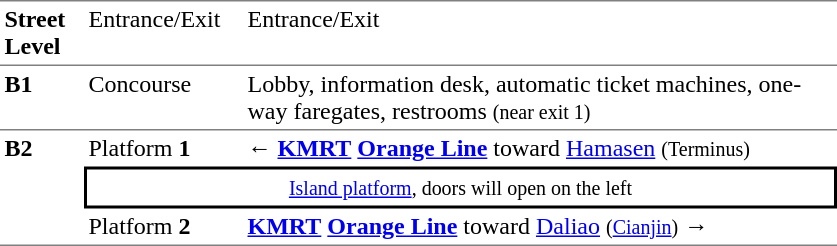<table table border=0 cellspacing=0 cellpadding=3>
<tr>
<td style="border-bottom:solid 1px gray;border-top:solid 1px gray;" width=50 valign=top><strong>Street Level</strong></td>
<td style="border-top:solid 1px gray;border-bottom:solid 1px gray;" width=100 valign=top>Entrance/Exit</td>
<td style="border-top:solid 1px gray;border-bottom:solid 1px gray;" width=390 valign=top>Entrance/Exit</td>
</tr>
<tr>
<td style="border-bottom:solid 1px gray;" valign=top><strong>B1</strong></td>
<td style="border-bottom:solid 1px gray;" valign=top>Concourse</td>
<td style="border-bottom:solid 1px gray;" width=390>Lobby, information desk, automatic ticket machines, one-way faregates, restrooms <small>(near exit 1)</small></td>
</tr>
<tr>
<td style="border-bottom:solid 1px gray;" rowspan=3 valign=top><strong>B2</strong></td>
<td>Platform <span><strong>1</strong></span></td>
<td>← <a href='#'><span><strong>KMRT</strong></span></a> <a href='#'><span><strong>Orange Line</strong></span></a> toward <a href='#'>Hamasen</a> <small>(Terminus)</small></td>
</tr>
<tr>
<td style="border-top:solid 2px black;border-right:solid 2px black;border-left:solid 2px black;border-bottom:solid 2px black;text-align:center;" colspan=2><small><a href='#'>Island platform</a>, doors will open on the left</small></td>
</tr>
<tr>
<td style="border-bottom:solid 1px gray;">Platform <span><strong>2</strong></span></td>
<td style="border-bottom:solid 1px gray;"> <a href='#'><span><strong>KMRT</strong></span></a> <a href='#'><span><strong>Orange Line</strong></span></a> toward <a href='#'>Daliao</a> <small>(<a href='#'>Cianjin</a>)</small> →</td>
</tr>
</table>
